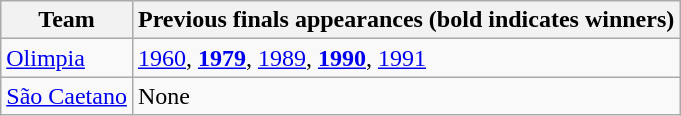<table class="wikitable">
<tr>
<th>Team</th>
<th>Previous finals appearances (bold indicates winners)</th>
</tr>
<tr>
<td> <a href='#'>Olimpia</a></td>
<td><a href='#'>1960</a>, <strong><a href='#'>1979</a></strong>, <a href='#'>1989</a>, <strong><a href='#'>1990</a></strong>, <a href='#'>1991</a></td>
</tr>
<tr>
<td> <a href='#'>São Caetano</a></td>
<td>None</td>
</tr>
</table>
